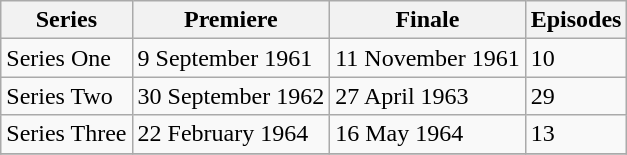<table class="wikitable">
<tr>
<th>Series</th>
<th>Premiere</th>
<th>Finale</th>
<th>Episodes</th>
</tr>
<tr>
<td>Series One</td>
<td>9 September 1961</td>
<td>11 November 1961</td>
<td>10</td>
</tr>
<tr>
<td>Series Two</td>
<td>30 September 1962</td>
<td>27 April 1963</td>
<td>29</td>
</tr>
<tr>
<td>Series Three</td>
<td>22 February 1964</td>
<td>16 May 1964</td>
<td>13</td>
</tr>
<tr>
</tr>
</table>
